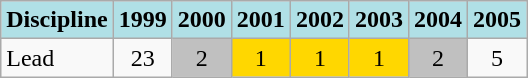<table class="wikitable" style="text-align: center;">
<tr>
<th style="background: #b0e0e6;">Discipline</th>
<th style="background: #b0e0e6;">1999</th>
<th style="background: #b0e0e6;">2000</th>
<th style="background: #b0e0e6;">2001</th>
<th style="background: #b0e0e6;">2002</th>
<th style="background: #b0e0e6;">2003</th>
<th style="background: #b0e0e6;">2004</th>
<th style="background: #b0e0e6;">2005</th>
</tr>
<tr>
<td align="left">Lead</td>
<td>23</td>
<td style="background: silver;">2</td>
<td style="background: gold;">1</td>
<td style="background: gold;">1</td>
<td style="background: gold;">1</td>
<td style="background: silver;">2</td>
<td>5</td>
</tr>
</table>
